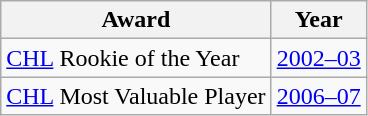<table class="wikitable">
<tr>
<th>Award</th>
<th>Year</th>
</tr>
<tr>
<td><a href='#'>CHL</a> Rookie of the Year</td>
<td><a href='#'>2002–03</a></td>
</tr>
<tr>
<td><a href='#'>CHL</a> Most Valuable Player</td>
<td><a href='#'>2006–07</a></td>
</tr>
</table>
